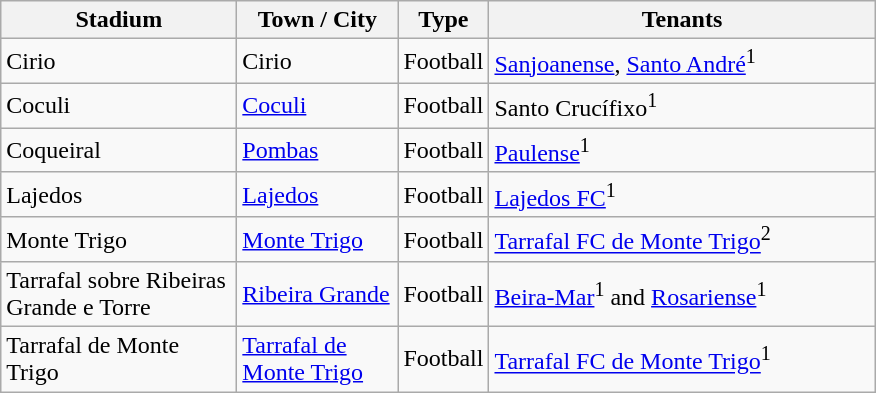<table class="wikitable sortable">
<tr>
<th width=150>Stadium</th>
<th width=100>Town / City</th>
<th width=40>Type</th>
<th width=250>Tenants</th>
</tr>
<tr>
<td>Cirio</td>
<td>Cirio</td>
<td>Football</td>
<td><a href='#'>Sanjoanense</a>, <a href='#'>Santo André</a><sup>1</sup></td>
</tr>
<tr>
<td>Coculi</td>
<td><a href='#'>Coculi</a></td>
<td>Football</td>
<td>Santo Crucífixo<sup>1</sup></td>
</tr>
<tr>
<td>Coqueiral</td>
<td><a href='#'>Pombas</a></td>
<td>Football</td>
<td><a href='#'>Paulense</a><sup>1</sup></td>
</tr>
<tr>
<td>Lajedos</td>
<td><a href='#'>Lajedos</a></td>
<td>Football</td>
<td><a href='#'>Lajedos FC</a><sup>1</sup></td>
</tr>
<tr>
<td>Monte Trigo</td>
<td><a href='#'>Monte Trigo</a></td>
<td>Football</td>
<td><a href='#'>Tarrafal FC de Monte Trigo</a><sup>2</sup></td>
</tr>
<tr>
<td>Tarrafal sobre Ribeiras Grande e Torre</td>
<td><a href='#'>Ribeira Grande</a></td>
<td>Football</td>
<td><a href='#'>Beira-Mar</a><sup>1</sup> and <a href='#'>Rosariense</a><sup>1</sup></td>
</tr>
<tr>
<td>Tarrafal de Monte Trigo</td>
<td><a href='#'>Tarrafal de Monte Trigo</a></td>
<td>Football</td>
<td><a href='#'>Tarrafal FC de Monte Trigo</a><sup>1</sup></td>
</tr>
</table>
